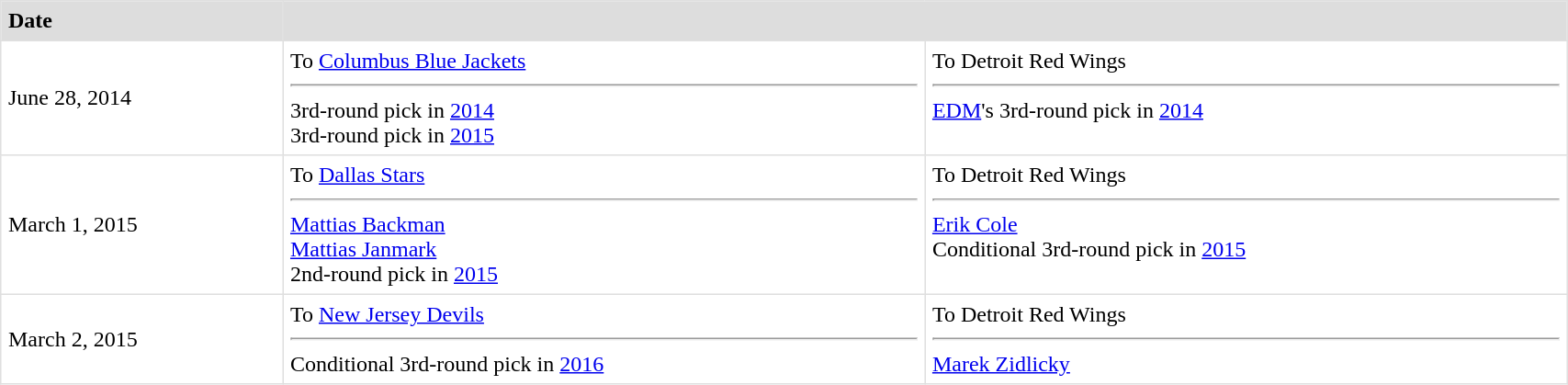<table border=1 style="border-collapse:collapse" bordercolor="#DFDFDF" cellpadding="5" width=90%>
<tr bgcolor="#dddddd">
<td><strong>Date</strong></td>
<th colspan="2"></th>
</tr>
<tr>
<td>June 28, 2014</td>
<td valign="top">To <a href='#'>Columbus Blue Jackets</a> <hr>3rd-round pick in <a href='#'>2014</a><br>3rd-round pick in <a href='#'>2015</a></td>
<td valign="top">To Detroit Red Wings <hr><a href='#'>EDM</a>'s 3rd-round pick in <a href='#'>2014</a></td>
</tr>
<tr>
<td>March 1, 2015</td>
<td valign="top">To <a href='#'>Dallas Stars</a> <hr><a href='#'>Mattias Backman</a><br><a href='#'>Mattias Janmark</a><br>2nd-round pick in <a href='#'>2015</a></td>
<td valign="top">To Detroit Red Wings <hr><a href='#'>Erik Cole</a><br>Conditional 3rd-round pick in <a href='#'>2015</a></td>
</tr>
<tr>
<td>March 2, 2015</td>
<td valign="top">To <a href='#'>New Jersey Devils</a> <hr>Conditional 3rd-round pick in <a href='#'>2016</a></td>
<td valign="top">To Detroit Red Wings <hr><a href='#'>Marek Zidlicky</a></td>
</tr>
</table>
